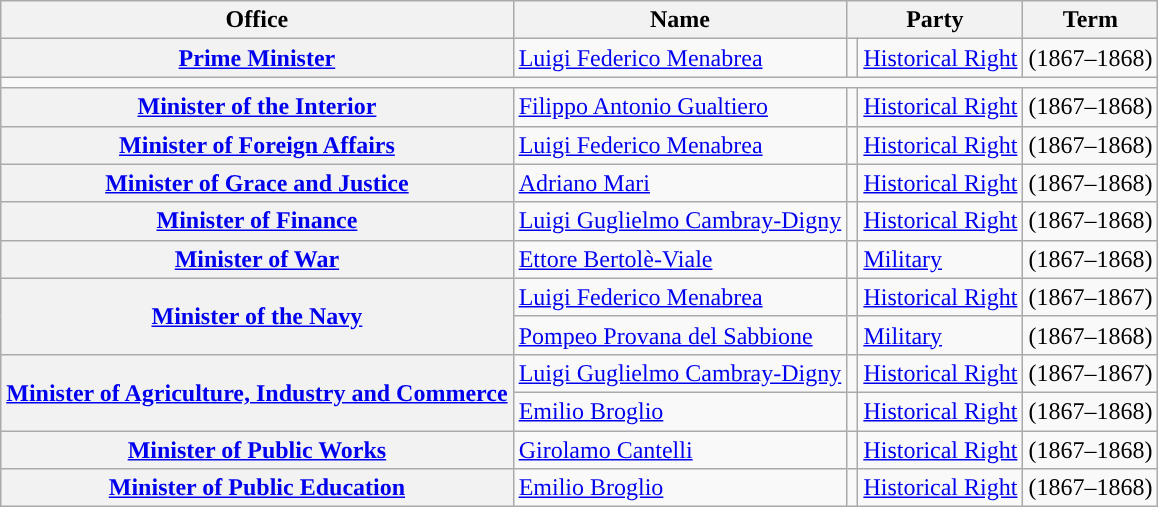<table class="wikitable" style="font-size: 100%;">
<tr>
<th>Office</th>
<th>Name</th>
<th colspan=2>Party</th>
<th>Term</th>
</tr>
<tr>
<th><a href='#'>Prime Minister</a></th>
<td><a href='#'>Luigi Federico Menabrea</a></td>
<td style="color:inherit;background:"></td>
<td><a href='#'>Historical Right</a></td>
<td>(1867–1868)</td>
</tr>
<tr>
<td colspan=5></td>
</tr>
<tr>
<th><a href='#'>Minister of the Interior</a></th>
<td><a href='#'>Filippo Antonio Gualtiero</a></td>
<td style="color:inherit;background:"></td>
<td><a href='#'>Historical Right</a></td>
<td>(1867–1868)</td>
</tr>
<tr>
<th><a href='#'>Minister of Foreign Affairs</a></th>
<td><a href='#'>Luigi Federico Menabrea</a></td>
<td style="color:inherit;background:"></td>
<td><a href='#'>Historical Right</a></td>
<td>(1867–1868)</td>
</tr>
<tr>
<th><a href='#'>Minister of Grace and Justice</a></th>
<td><a href='#'>Adriano Mari</a></td>
<td style="color:inherit;background:"></td>
<td><a href='#'>Historical Right</a></td>
<td>(1867–1868)</td>
</tr>
<tr>
<th><a href='#'>Minister of Finance</a></th>
<td><a href='#'>Luigi Guglielmo Cambray-Digny</a></td>
<td style="color:inherit;background:"></td>
<td><a href='#'>Historical Right</a></td>
<td>(1867–1868)</td>
</tr>
<tr>
<th><a href='#'>Minister of War</a></th>
<td><a href='#'>Ettore Bertolè-Viale</a></td>
<td style="color:inherit;background:"></td>
<td><a href='#'>Military</a></td>
<td>(1867–1868)</td>
</tr>
<tr>
<th rowspan=2><a href='#'>Minister of the Navy</a></th>
<td><a href='#'>Luigi Federico Menabrea</a></td>
<td style="color:inherit;background:"></td>
<td><a href='#'>Historical Right</a></td>
<td>(1867–1867)</td>
</tr>
<tr>
<td><a href='#'>Pompeo Provana del Sabbione</a></td>
<td style="color:inherit;background:"></td>
<td><a href='#'>Military</a></td>
<td>(1867–1868)</td>
</tr>
<tr>
<th rowspan=2><a href='#'>Minister of Agriculture, Industry and Commerce</a></th>
<td><a href='#'>Luigi Guglielmo Cambray-Digny</a></td>
<td style="color:inherit;background:"></td>
<td><a href='#'>Historical Right</a></td>
<td>(1867–1867)</td>
</tr>
<tr>
<td><a href='#'>Emilio Broglio</a></td>
<td style="color:inherit;background:"></td>
<td><a href='#'>Historical Right</a></td>
<td>(1867–1868)</td>
</tr>
<tr>
<th><a href='#'>Minister of Public Works</a></th>
<td><a href='#'>Girolamo Cantelli</a></td>
<td style="color:inherit;background:"></td>
<td><a href='#'>Historical Right</a></td>
<td>(1867–1868)</td>
</tr>
<tr>
<th><a href='#'>Minister of Public Education</a></th>
<td><a href='#'>Emilio Broglio</a></td>
<td style="color:inherit;background:"></td>
<td><a href='#'>Historical Right</a></td>
<td>(1867–1868)</td>
</tr>
</table>
